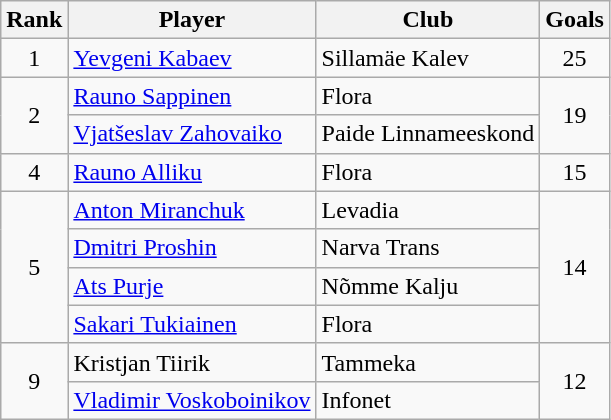<table class="wikitable">
<tr>
<th>Rank</th>
<th>Player</th>
<th>Club</th>
<th>Goals</th>
</tr>
<tr>
<td align="center">1</td>
<td> <a href='#'>Yevgeni Kabaev</a></td>
<td>Sillamäe Kalev</td>
<td align="center">25</td>
</tr>
<tr>
<td align="center" rowspan=2>2</td>
<td> <a href='#'>Rauno Sappinen</a></td>
<td>Flora</td>
<td align="center" rowspan=2>19</td>
</tr>
<tr>
<td> <a href='#'>Vjatšeslav Zahovaiko</a></td>
<td>Paide Linnameeskond</td>
</tr>
<tr>
<td align="center">4</td>
<td> <a href='#'>Rauno Alliku</a></td>
<td>Flora</td>
<td align="center">15</td>
</tr>
<tr>
<td align="center" rowspan=4>5</td>
<td> <a href='#'>Anton Miranchuk</a></td>
<td>Levadia</td>
<td align="center" rowspan=4>14</td>
</tr>
<tr>
<td> <a href='#'>Dmitri Proshin</a></td>
<td>Narva Trans</td>
</tr>
<tr>
<td> <a href='#'>Ats Purje</a></td>
<td>Nõmme Kalju</td>
</tr>
<tr>
<td> <a href='#'>Sakari Tukiainen</a></td>
<td>Flora</td>
</tr>
<tr>
<td align="center" rowspan=2>9</td>
<td> Kristjan Tiirik</td>
<td>Tammeka</td>
<td align="center" rowspan=2>12</td>
</tr>
<tr>
<td> <a href='#'>Vladimir Voskoboinikov</a></td>
<td>Infonet</td>
</tr>
</table>
